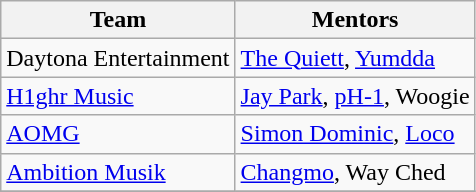<table class="wikitable">
<tr>
<th>Team</th>
<th>Mentors</th>
</tr>
<tr>
<td>Daytona Entertainment</td>
<td><a href='#'>The Quiett</a>, <a href='#'>Yumdda</a></td>
</tr>
<tr>
<td><a href='#'>H1ghr Music</a></td>
<td><a href='#'>Jay Park</a>, <a href='#'>pH-1</a>, Woogie</td>
</tr>
<tr>
<td><a href='#'>AOMG</a></td>
<td><a href='#'>Simon Dominic</a>, <a href='#'>Loco</a></td>
</tr>
<tr>
<td><a href='#'>Ambition Musik</a></td>
<td><a href='#'>Changmo</a>, Way Ched</td>
</tr>
<tr>
</tr>
</table>
